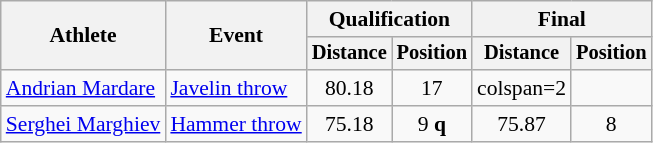<table class=wikitable style="font-size:90%">
<tr>
<th rowspan="2">Athlete</th>
<th rowspan="2">Event</th>
<th colspan="2">Qualification</th>
<th colspan="2">Final</th>
</tr>
<tr style="font-size:95%">
<th>Distance</th>
<th>Position</th>
<th>Distance</th>
<th>Position</th>
</tr>
<tr style=text-align:center>
<td style=text-align:left><a href='#'>Andrian Mardare</a></td>
<td style=text-align:left><a href='#'>Javelin throw</a></td>
<td>80.18</td>
<td>17</td>
<td>colspan=2 </td>
</tr>
<tr style=text-align:center>
<td style=text-align:left><a href='#'>Serghei Marghiev</a></td>
<td style=text-align:left><a href='#'>Hammer throw</a></td>
<td>75.18</td>
<td>9 <strong>q</strong></td>
<td>75.87</td>
<td>8</td>
</tr>
</table>
